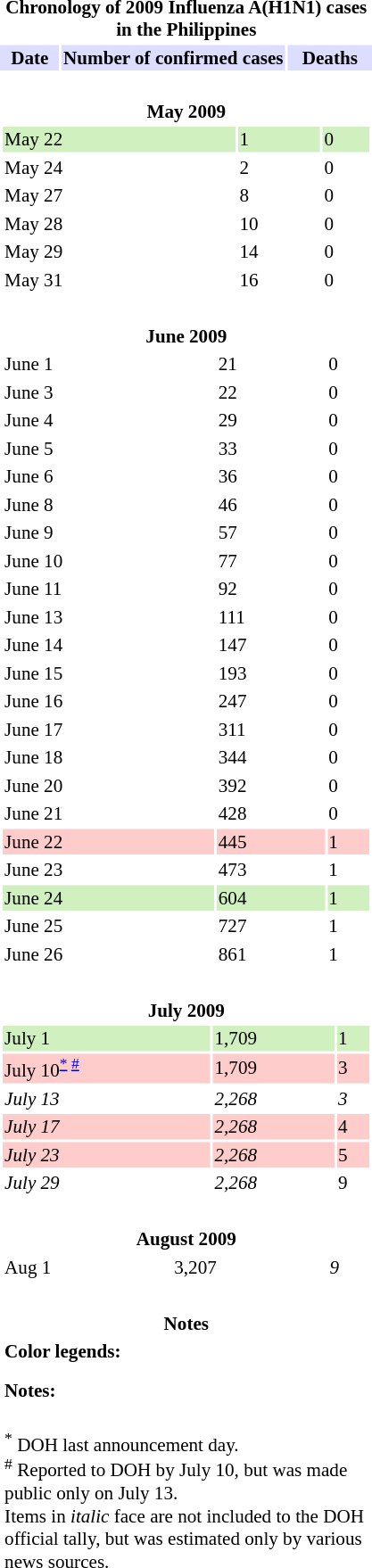<table class="toccolours" style="float:right;clear:right;margin: 0.5em 0 0.5em 1em; width:20em;font-size:88%;">
<tr>
<th colspan="4">Chronology of 2009 Influenza A(H1N1) cases in the Philippines</th>
</tr>
<tr>
<th style="background:#ddddff">Date</th>
<th style="background:#ddddff">Number of confirmed cases</th>
<th style="background:#ddddff">Deaths</th>
</tr>
<tr style="padding: 0; margin: 0">
<td colspan="4" style="padding: 0; margin: 0"><br><table class="collapsible collapsed" style="margin: 0 auto; width:100%">
<tr>
<th colspan="4">May 2009</th>
</tr>
<tr style="background:#d0f0c0">
<td>May 22</td>
<td>1</td>
<td>0</td>
</tr>
<tr>
<td>May 24</td>
<td>2</td>
<td>0</td>
</tr>
<tr>
<td>May 27</td>
<td>8</td>
<td>0</td>
</tr>
<tr>
<td>May 28</td>
<td>10</td>
<td>0</td>
</tr>
<tr>
<td>May 29</td>
<td>14</td>
<td>0</td>
</tr>
<tr>
<td>May 31</td>
<td>16</td>
<td>0</td>
</tr>
</table>
</td>
</tr>
<tr>
<td colspan="4" style="padding: 0; margin: 0"><br><table class="collapsible collapsed" style="margin: 0 auto; width:100%">
<tr>
<th colspan="4">June 2009</th>
</tr>
<tr>
<td>June 1</td>
<td>21</td>
<td>0</td>
</tr>
<tr>
<td>June 3</td>
<td>22</td>
<td>0</td>
</tr>
<tr>
<td>June 4</td>
<td>29</td>
<td>0</td>
</tr>
<tr>
<td>June 5</td>
<td>33</td>
<td>0</td>
</tr>
<tr>
<td>June 6</td>
<td>36</td>
<td>0</td>
</tr>
<tr>
<td>June 8</td>
<td>46</td>
<td>0</td>
</tr>
<tr>
<td>June 9</td>
<td>57</td>
<td>0</td>
</tr>
<tr>
<td>June 10</td>
<td>77</td>
<td>0</td>
</tr>
<tr>
<td>June 11</td>
<td>92</td>
<td>0</td>
</tr>
<tr>
<td>June 13</td>
<td>111</td>
<td>0</td>
</tr>
<tr>
<td>June 14</td>
<td>147</td>
<td>0</td>
</tr>
<tr>
<td>June 15</td>
<td>193</td>
<td>0</td>
</tr>
<tr>
<td>June 16</td>
<td>247</td>
<td>0</td>
</tr>
<tr>
<td>June 17</td>
<td>311</td>
<td>0</td>
</tr>
<tr>
<td>June 18</td>
<td>344</td>
<td>0</td>
</tr>
<tr>
<td>June 20</td>
<td>392</td>
<td>0</td>
</tr>
<tr>
<td>June 21</td>
<td>428</td>
<td>0</td>
</tr>
<tr style="background:#ffcccc;">
<td>June 22</td>
<td>445</td>
<td>1</td>
</tr>
<tr>
<td>June 23</td>
<td>473</td>
<td>1</td>
</tr>
<tr style="background:#d0f0c0">
<td>June 24</td>
<td>604</td>
<td>1</td>
</tr>
<tr>
<td>June 25</td>
<td>727</td>
<td>1</td>
</tr>
<tr>
<td>June 26</td>
<td>861</td>
<td>1</td>
</tr>
</table>
</td>
</tr>
<tr>
<td colspan="4" style="padding: 0; margin: 0"><br><table class="collapsible collapsed" style="margin: 0 auto; width:100%">
<tr>
<th colspan="4">July 2009</th>
</tr>
<tr style="background:#d0f0c0">
<td>July 1</td>
<td>1,709</td>
<td>1</td>
</tr>
<tr style="background:#ffcccc;">
<td>July 10<sup><a href='#'>*</a> <a href='#'>#</a></sup></td>
<td>1,709</td>
<td>3</td>
</tr>
<tr>
<td><em>July 13</em></td>
<td><em>2,268</em></td>
<td><em>3</em></td>
</tr>
<tr style="background:#ffcccc;">
<td><em>July 17</em></td>
<td><em>2,268</em></td>
<td>4</td>
</tr>
<tr style="background:#ffcccc;">
<td><em>July 23</em></td>
<td><em>2,268</em></td>
<td>5</td>
</tr>
<tr>
<td><em>July 29</em></td>
<td><em>2,268</em></td>
<td>9</td>
</tr>
</table>
</td>
</tr>
<tr>
<td colspan="4" style="padding: 0; margin: 0"><br><table class="collapsible collapsed" style="margin: 0 auto; width:100%">
<tr>
<th colspan="4">August 2009</th>
</tr>
<tr>
<td>Aug 1</td>
<td>3,207</td>
<td><em>9</em></td>
</tr>
</table>
</td>
</tr>
<tr style="padding: 0; margin: 0">
<td colspan="4" style="padding: 0; margin: 0"><br><table class="collapsible collapsed" style="margin: 0 auto; width:100%">
<tr>
<th colspan="4">Notes</th>
</tr>
<tr>
<td colspan="4" align="left"><strong>Color legends:</strong></td>
</tr>
<tr>
<td colspan="4" align="left"></td>
</tr>
<tr>
<td colspan="4" align="left"></td>
</tr>
<tr>
<td colspan="4" align="left"><strong>Notes:</strong></td>
</tr>
<tr>
<td colspan="4" align="left"><br><div><sup>*</sup> DOH last announcement day.</div>
<div><sup>#</sup> Reported to DOH by July 10, but was made public only on July 13.</div>
Items in <em>italic</em> face are not included to the DOH official tally, but was estimated only by various news sources.</td>
</tr>
<tr>
</tr>
</table>
</td>
</tr>
</table>
